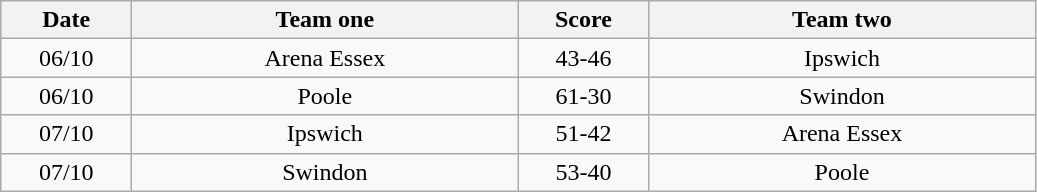<table class="wikitable" style="text-align: center">
<tr>
<th width=80>Date</th>
<th width=250>Team one</th>
<th width=80>Score</th>
<th width=250>Team two</th>
</tr>
<tr>
<td>06/10</td>
<td>Arena Essex</td>
<td>43-46</td>
<td>Ipswich</td>
</tr>
<tr>
<td>06/10</td>
<td>Poole</td>
<td>61-30</td>
<td>Swindon</td>
</tr>
<tr>
<td>07/10</td>
<td>Ipswich</td>
<td>51-42</td>
<td>Arena Essex</td>
</tr>
<tr>
<td>07/10</td>
<td>Swindon</td>
<td>53-40</td>
<td>Poole</td>
</tr>
</table>
